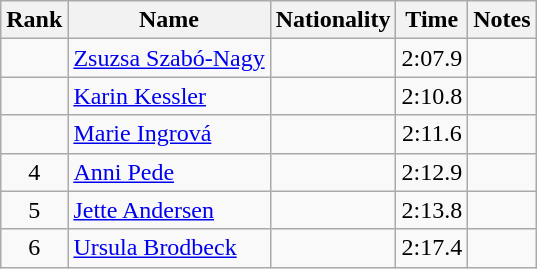<table class="wikitable sortable" style="text-align:center">
<tr>
<th>Rank</th>
<th>Name</th>
<th>Nationality</th>
<th>Time</th>
<th>Notes</th>
</tr>
<tr>
<td></td>
<td align="left"><a href='#'>Zsuzsa Szabó-Nagy</a></td>
<td align=left></td>
<td>2:07.9</td>
<td></td>
</tr>
<tr>
<td></td>
<td align="left"><a href='#'>Karin Kessler</a></td>
<td align=left></td>
<td>2:10.8</td>
<td></td>
</tr>
<tr>
<td></td>
<td align="left"><a href='#'>Marie Ingrová</a></td>
<td align=left></td>
<td>2:11.6</td>
<td></td>
</tr>
<tr>
<td>4</td>
<td align="left"><a href='#'>Anni Pede</a></td>
<td align=left></td>
<td>2:12.9</td>
<td></td>
</tr>
<tr>
<td>5</td>
<td align="left"><a href='#'>Jette Andersen</a></td>
<td align=left></td>
<td>2:13.8</td>
<td></td>
</tr>
<tr>
<td>6</td>
<td align="left"><a href='#'>Ursula Brodbeck</a></td>
<td align=left></td>
<td>2:17.4</td>
<td></td>
</tr>
</table>
